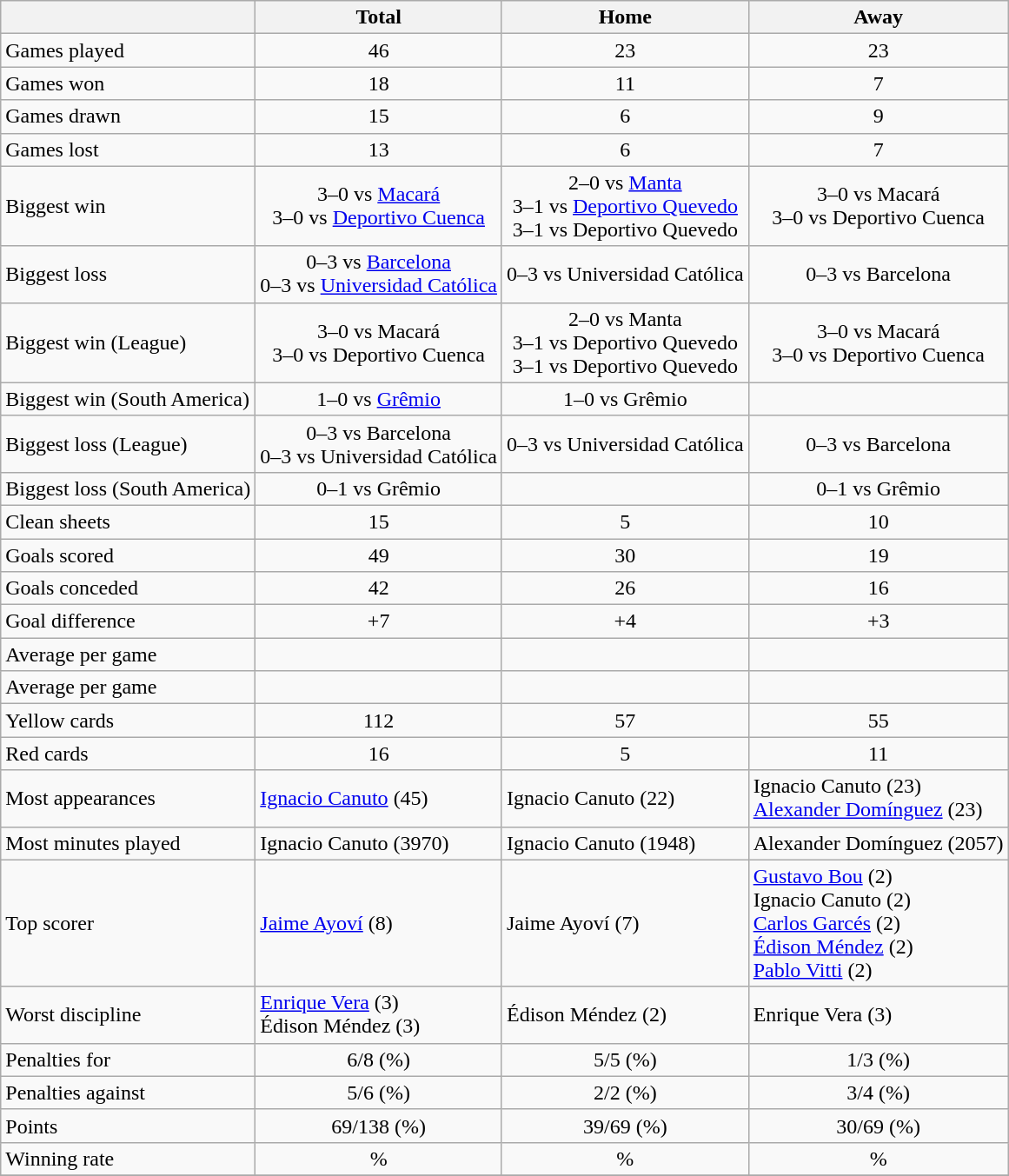<table class="wikitable" style="text-align: center">
<tr>
<th></th>
<th>Total</th>
<th>Home</th>
<th>Away</th>
</tr>
<tr>
<td align=left>Games played</td>
<td>46</td>
<td>23</td>
<td>23</td>
</tr>
<tr>
<td align=left>Games won</td>
<td>18</td>
<td>11</td>
<td>7</td>
</tr>
<tr>
<td align=left>Games drawn</td>
<td>15</td>
<td>6</td>
<td>9</td>
</tr>
<tr>
<td align=left>Games lost</td>
<td>13</td>
<td>6</td>
<td>7</td>
</tr>
<tr>
<td align=left>Biggest win</td>
<td>3–0 vs <a href='#'>Macará</a><br>3–0 vs <a href='#'>Deportivo Cuenca</a></td>
<td>2–0 vs <a href='#'>Manta</a><br>3–1 vs <a href='#'>Deportivo Quevedo</a><br>3–1 vs Deportivo Quevedo</td>
<td>3–0 vs Macará<br>3–0 vs Deportivo Cuenca</td>
</tr>
<tr>
<td align=left>Biggest loss</td>
<td>0–3 vs <a href='#'>Barcelona</a><br>0–3 vs <a href='#'>Universidad Católica</a></td>
<td>0–3 vs Universidad Católica</td>
<td>0–3 vs Barcelona</td>
</tr>
<tr>
<td align=left>Biggest win (League)</td>
<td>3–0 vs Macará<br>3–0 vs Deportivo Cuenca</td>
<td>2–0 vs Manta<br>3–1 vs Deportivo Quevedo<br>3–1 vs Deportivo Quevedo</td>
<td>3–0 vs Macará<br>3–0 vs Deportivo Cuenca</td>
</tr>
<tr>
<td align=left>Biggest win (South America)</td>
<td>1–0 vs <a href='#'>Grêmio</a></td>
<td>1–0 vs Grêmio</td>
<td></td>
</tr>
<tr>
<td align=left>Biggest loss (League)</td>
<td>0–3 vs Barcelona<br>0–3 vs Universidad Católica</td>
<td>0–3 vs Universidad Católica</td>
<td>0–3 vs Barcelona</td>
</tr>
<tr>
<td align=left>Biggest loss (South America)</td>
<td>0–1 vs Grêmio</td>
<td></td>
<td>0–1 vs Grêmio</td>
</tr>
<tr>
<td align=left>Clean sheets</td>
<td>15</td>
<td>5</td>
<td>10</td>
</tr>
<tr>
<td align=left>Goals scored</td>
<td>49</td>
<td>30</td>
<td>19</td>
</tr>
<tr>
<td align=left>Goals conceded</td>
<td>42</td>
<td>26</td>
<td>16</td>
</tr>
<tr>
<td align=left>Goal difference</td>
<td>+7</td>
<td>+4</td>
<td>+3</td>
</tr>
<tr>
<td align=left>Average  per game</td>
<td></td>
<td></td>
<td></td>
</tr>
<tr>
<td align=left>Average  per game</td>
<td></td>
<td></td>
<td></td>
</tr>
<tr>
<td align=left>Yellow cards</td>
<td>112</td>
<td>57</td>
<td>55</td>
</tr>
<tr>
<td align=left>Red cards</td>
<td>16</td>
<td>5</td>
<td>11</td>
</tr>
<tr>
<td align=left>Most appearances</td>
<td align=left> <a href='#'>Ignacio Canuto</a> (45)</td>
<td align=left> Ignacio Canuto (22)</td>
<td align=left> Ignacio Canuto (23)<br> <a href='#'>Alexander Domínguez</a> (23)</td>
</tr>
<tr>
<td align=left>Most minutes played</td>
<td align=left> Ignacio Canuto (3970)</td>
<td align=left> Ignacio Canuto (1948)</td>
<td align=left> Alexander Domínguez (2057)</td>
</tr>
<tr>
<td align=left>Top scorer</td>
<td align=left> <a href='#'>Jaime Ayoví</a> (8)</td>
<td align=left> Jaime Ayoví (7)</td>
<td align=left> <a href='#'>Gustavo Bou</a> (2)<br> Ignacio Canuto (2)<br> <a href='#'>Carlos Garcés</a> (2)<br> <a href='#'>Édison Méndez</a> (2)<br> <a href='#'>Pablo Vitti</a> (2)</td>
</tr>
<tr>
<td align=left>Worst discipline</td>
<td align=left> <a href='#'>Enrique Vera</a> (3) <br> Édison Méndez (3) </td>
<td align=left> Édison Méndez (2) </td>
<td align=left> Enrique Vera (3) </td>
</tr>
<tr>
<td align=left>Penalties for</td>
<td>6/8 (%)</td>
<td>5/5 (%)</td>
<td>1/3 (%)</td>
</tr>
<tr>
<td align=left>Penalties against</td>
<td>5/6 (%)</td>
<td>2/2 (%)</td>
<td>3/4 (%)</td>
</tr>
<tr>
<td align=left>Points</td>
<td>69/138 (%)</td>
<td>39/69 (%)</td>
<td>30/69 (%)</td>
</tr>
<tr>
<td align=left>Winning rate</td>
<td>%</td>
<td>%</td>
<td>%</td>
</tr>
<tr>
</tr>
</table>
